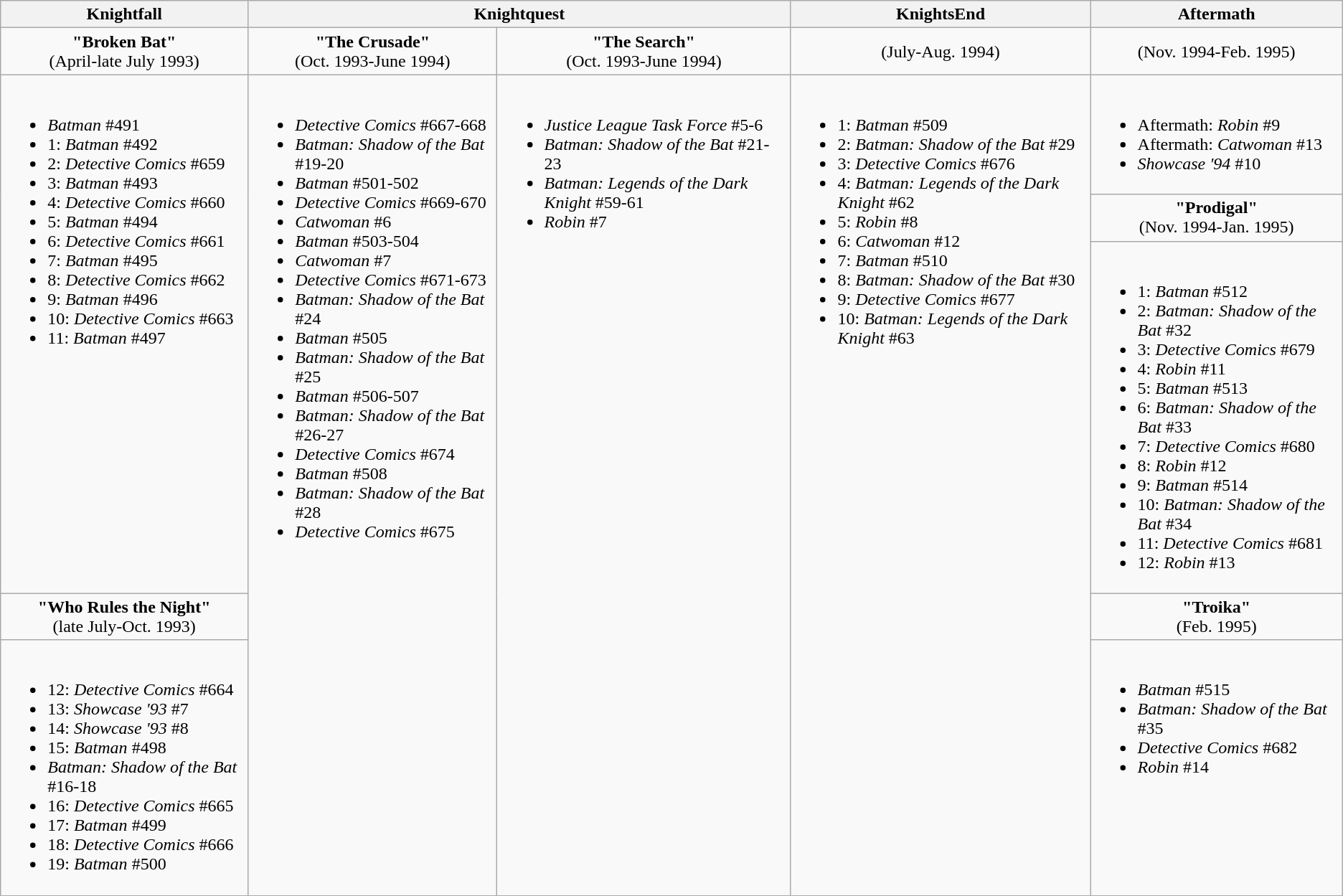<table class="wikitable">
<tr>
<th>Knightfall</th>
<th colspan="2">Knightquest</th>
<th>KnightsEnd</th>
<th>Aftermath</th>
</tr>
<tr style="text-align:center;">
<td><strong>"Broken Bat"</strong><br>(April-late July 1993)</td>
<td><strong>"The Crusade"</strong><br>(Oct. 1993-June 1994)</td>
<td><strong>"The Search"</strong><br>(Oct. 1993-June 1994)</td>
<td>(July-Aug. 1994)</td>
<td>(Nov. 1994-Feb. 1995)</td>
</tr>
<tr>
<td rowspan="3" style="vertical-align:top;"><br><ul><li><em>Batman</em> #491</li><li>1: <em>Batman</em> #492</li><li>2: <em>Detective Comics</em> #659</li><li>3: <em>Batman</em> #493</li><li>4: <em>Detective Comics</em> #660</li><li>5: <em>Batman</em> #494</li><li>6: <em>Detective Comics</em> #661</li><li>7: <em>Batman</em> #495</li><li>8: <em>Detective Comics</em> #662</li><li>9: <em>Batman</em> #496</li><li>10: <em>Detective Comics</em> #663</li><li>11: <em>Batman</em> #497</li></ul></td>
<td rowspan="5" style="vertical-align:top;"><br><ul><li><em>Detective Comics</em> #667-668</li><li><em>Batman: Shadow of the Bat</em> #19-20</li><li><em>Batman</em> #501-502</li><li><em>Detective Comics</em> #669-670</li><li><em>Catwoman</em> #6</li><li><em>Batman</em> #503-504</li><li><em>Catwoman</em> #7</li><li><em>Detective Comics</em> #671-673</li><li><em>Batman: Shadow of the Bat</em> #24</li><li><em>Batman</em> #505</li><li><em>Batman: Shadow of the Bat</em> #25</li><li><em>Batman</em> #506-507</li><li><em>Batman: Shadow of the Bat</em> #26-27</li><li><em>Detective Comics</em> #674</li><li><em>Batman</em> #508</li><li><em>Batman: Shadow of the Bat</em> #28</li><li><em>Detective Comics</em> #675</li></ul></td>
<td rowspan="5" style="vertical-align:top;"><br><ul><li><em>Justice League Task Force</em> #5-6</li><li><em>Batman: Shadow of the Bat</em> #21-23</li><li><em>Batman: Legends of the Dark Knight</em> #59-61</li><li><em>Robin</em> #7</li></ul></td>
<td rowspan="5" style="vertical-align:top;"><br><ul><li>1: <em>Batman</em> #509</li><li>2: <em>Batman: Shadow of the Bat</em> #29</li><li>3: <em>Detective Comics</em> #676</li><li>4: <em>Batman: Legends of the Dark Knight</em> #62</li><li>5: <em>Robin</em> #8</li><li>6: <em>Catwoman</em> #12</li><li>7: <em>Batman</em> #510</li><li>8: <em>Batman: Shadow of the Bat</em> #30</li><li>9: <em>Detective Comics</em> #677</li><li>10: <em>Batman: Legends of the Dark Knight</em> #63</li></ul></td>
<td><br><ul><li>Aftermath: <em>Robin</em> #9</li><li>Aftermath: <em>Catwoman</em> #13</li><li><em>Showcase '94</em> #10</li></ul></td>
</tr>
<tr>
<td style="text-align:center;"><strong>"Prodigal"</strong><br>(Nov. 1994-Jan. 1995)</td>
</tr>
<tr>
<td valign="top"><br><ul><li>1: <em>Batman</em> #512</li><li>2: <em>Batman: Shadow of the Bat</em> #32</li><li>3: <em>Detective Comics</em> #679</li><li>4: <em>Robin</em> #11</li><li>5: <em>Batman</em> #513</li><li>6: <em>Batman: Shadow of the Bat</em> #33</li><li>7: <em>Detective Comics</em> #680</li><li>8: <em>Robin</em> #12</li><li>9: <em>Batman</em> #514</li><li>10: <em>Batman: Shadow of the Bat</em> #34</li><li>11: <em>Detective Comics</em> #681</li><li>12: <em>Robin</em> #13</li></ul></td>
</tr>
<tr style="text-align:center;">
<td><strong>"Who Rules the Night"</strong><br>(late July-Oct. 1993)</td>
<td><strong>"Troika"</strong><br>(Feb. 1995)</td>
</tr>
<tr>
<td valign="top"><br><ul><li>12: <em>Detective Comics</em> #664</li><li>13: <em>Showcase '93</em> #7</li><li>14: <em>Showcase '93</em> #8</li><li>15: <em>Batman</em> #498</li><li><em>Batman: Shadow of the Bat</em> #16-18</li><li>16: <em>Detective Comics</em> #665</li><li>17: <em>Batman</em> #499</li><li>18: <em>Detective Comics</em> #666</li><li>19: <em>Batman</em> #500</li></ul></td>
<td valign="top"><br><ul><li><em>Batman</em> #515</li><li><em>Batman: Shadow of the Bat</em> #35</li><li><em>Detective Comics</em> #682</li><li><em>Robin</em> #14</li></ul></td>
</tr>
</table>
